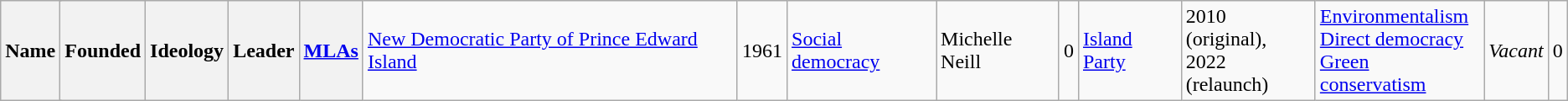<table class="wikitable">
<tr>
<th colspan=2>Name</th>
<th>Founded</th>
<th>Ideology</th>
<th>Leader</th>
<th><a href='#'>MLAs</a><br></th>
<td><a href='#'>New Democratic Party of Prince Edward Island</a></td>
<td>1961</td>
<td><a href='#'>Social democracy</a></td>
<td>Michelle Neill</td>
<td align="right">0<br></td>
<td><a href='#'>Island Party</a></td>
<td>2010 (original), <br> 2022 (relaunch)</td>
<td><a href='#'>Environmentalism</a><br><a href='#'>Direct democracy</a><br><a href='#'>Green conservatism</a></td>
<td><em>Vacant</em></td>
<td align="right">0</td>
</tr>
</table>
